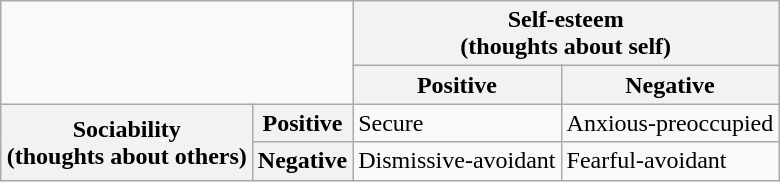<table class="wikitable" style="margin: 1em auto;">
<tr>
<th colspan=2 rowspan=2 style="background: none;"></th>
<th colspan=2>Self-esteem<br>(thoughts about self)</th>
</tr>
<tr>
<th>Positive</th>
<th>Negative</th>
</tr>
<tr>
<th rowspan=2>Sociability<br>(thoughts about others)</th>
<th>Positive</th>
<td>Secure</td>
<td>Anxious-preoccupied</td>
</tr>
<tr>
<th>Negative</th>
<td>Dismissive-avoidant</td>
<td>Fearful-avoidant</td>
</tr>
</table>
